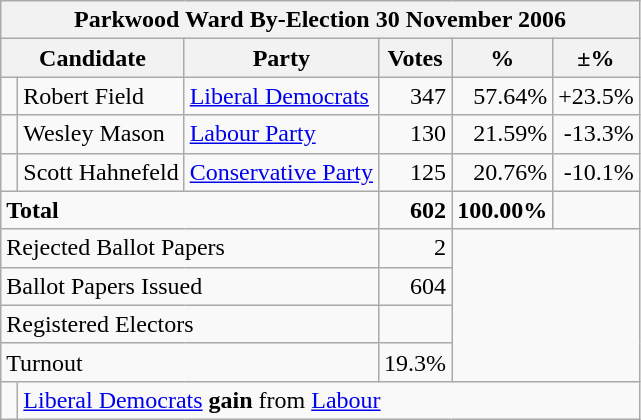<table class="wikitable" style="text-align:right;">
<tr>
<th colspan=6>Parkwood Ward By-Election 30 November 2006</th>
</tr>
<tr>
<th align=left colspan=2>Candidate</th>
<th align=left>Party</th>
<th align=center>Votes</th>
<th align=center>%</th>
<th align=center>±%</th>
</tr>
<tr>
<td bgcolor=> </td>
<td align=left>Robert Field</td>
<td align=left><a href='#'>Liberal Democrats</a></td>
<td>347</td>
<td>57.64%</td>
<td>+23.5%</td>
</tr>
<tr>
<td bgcolor=> </td>
<td align=left>Wesley Mason</td>
<td align=left><a href='#'>Labour Party</a></td>
<td>130</td>
<td>21.59%</td>
<td>-13.3%</td>
</tr>
<tr>
<td bgcolor=> </td>
<td align=left>Scott Hahnefeld</td>
<td align=left><a href='#'>Conservative Party</a></td>
<td>125</td>
<td>20.76%</td>
<td>-10.1%</td>
</tr>
<tr>
<td align=left colspan=3><strong>Total</strong></td>
<td><strong>602</strong></td>
<td><strong>100.00%</strong></td>
<td></td>
</tr>
<tr>
<td align=left colspan=3>Rejected Ballot Papers</td>
<td>2</td>
<td rowspan=4 colspan=2></td>
</tr>
<tr>
<td align=left colspan=3>Ballot Papers Issued</td>
<td>604</td>
</tr>
<tr>
<td align=left colspan=3>Registered Electors</td>
<td></td>
</tr>
<tr>
<td align=left colspan=3>Turnout</td>
<td>19.3%</td>
</tr>
<tr>
<td bgcolor=> </td>
<td align=left colspan=6><a href='#'>Liberal Democrats</a> <strong>gain</strong> from <a href='#'>Labour</a></td>
</tr>
</table>
